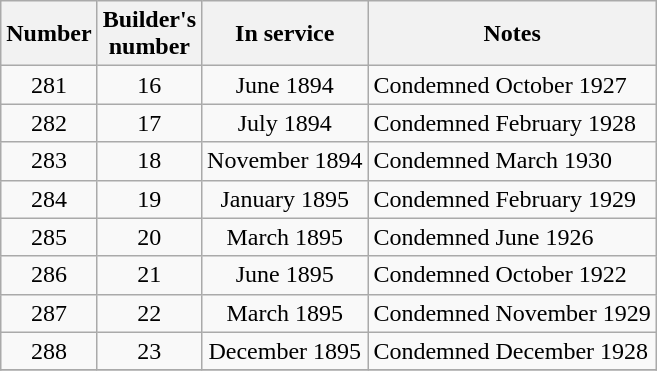<table cellpadding="2">
<tr>
<td><br><table class="wikitable sortable">
<tr>
<th>Number</th>
<th>Builder's<br>number</th>
<th>In service</th>
<th>Notes</th>
</tr>
<tr>
<td align=center>281</td>
<td align=center>16</td>
<td align=center>June 1894</td>
<td>Condemned October 1927</td>
</tr>
<tr>
<td align=center>282</td>
<td align=center>17</td>
<td align=center>July 1894</td>
<td>Condemned February 1928</td>
</tr>
<tr>
<td align=center>283</td>
<td align=center>18</td>
<td align=center>November 1894</td>
<td>Condemned March 1930</td>
</tr>
<tr>
<td align=center>284</td>
<td align=center>19</td>
<td align=center>January 1895</td>
<td>Condemned February 1929</td>
</tr>
<tr>
<td align=center>285</td>
<td align=center>20</td>
<td align=center>March 1895</td>
<td>Condemned June 1926</td>
</tr>
<tr>
<td align=center>286</td>
<td align=center>21</td>
<td align=center>June 1895</td>
<td>Condemned October 1922</td>
</tr>
<tr>
<td align=center>287</td>
<td align=center>22</td>
<td align=center>March 1895</td>
<td>Condemned November 1929</td>
</tr>
<tr>
<td align=center>288</td>
<td align=center>23</td>
<td align=center>December 1895</td>
<td>Condemned December 1928</td>
</tr>
<tr>
</tr>
</table>
</td>
</tr>
</table>
